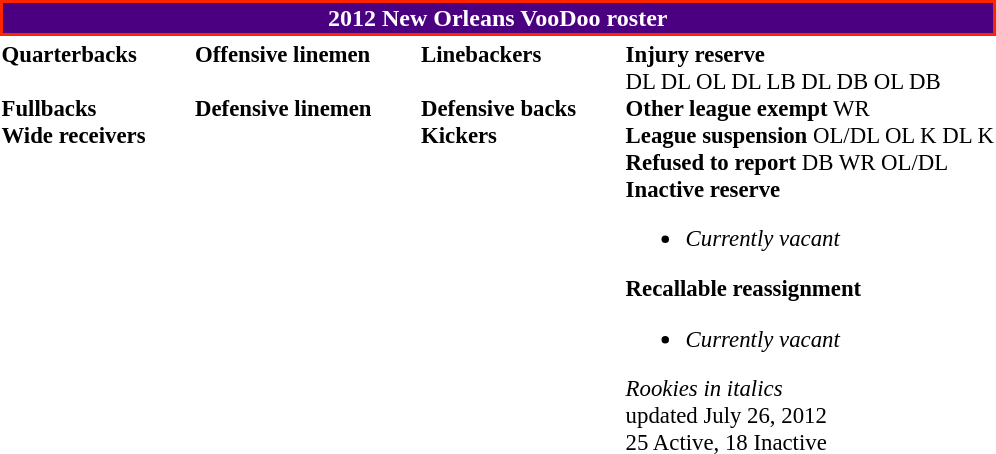<table class="toccolours" style="text-align: left;">
<tr>
<th colspan=7 style="background:#4B0082; border: 2px solid #FF2400; color:white; text-align:center;"><strong>2012 New Orleans VooDoo roster</strong></th>
</tr>
<tr>
<td style="font-size: 95%;" valign="top"><strong>Quarterbacks</strong><br>

<br><strong>Fullbacks</strong>
<br><strong>Wide receivers</strong>




</td>
<td style="width: 25px;"></td>
<td style="font-size: 95%;" valign="top"><strong>Offensive linemen</strong><br>


<br><strong>Defensive linemen</strong>




</td>
<td style="width: 25px;"></td>
<td style="font-size: 95%;" valign="top"><strong>Linebackers</strong><br><br><strong>Defensive backs</strong>




<br><strong>Kickers</strong>
</td>
<td style="width: 25px;"></td>
<td style="font-size: 95%;" valign="top"><strong>Injury reserve</strong><br> DL
 DL
 OL
 DL
 LB
 DL
 DB
 OL
 DB<br><strong>Other league exempt</strong>
 WR<br><strong>League suspension</strong>
 OL/DL
 OL
 K
 DL
 K<br><strong>Refused to report</strong>
 DB
 WR
 OL/DL<br><strong>Inactive reserve</strong><ul><li><em>Currently vacant</em></li></ul><strong>Recallable reassignment</strong><ul><li><em>Currently vacant</em></li></ul>
<em>Rookies in italics</em><br>
<span></span> updated July 26, 2012<br>
25 Active, 18 Inactive
</td>
</tr>
<tr>
</tr>
</table>
